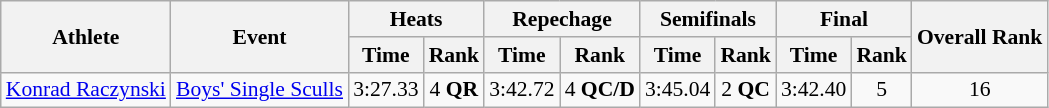<table class="wikitable" style="font-size:90%">
<tr>
<th rowspan="2">Athlete</th>
<th rowspan="2">Event</th>
<th colspan="2">Heats</th>
<th colspan="2">Repechage</th>
<th colspan="2">Semifinals</th>
<th colspan="2">Final</th>
<th rowspan="2">Overall Rank</th>
</tr>
<tr>
<th>Time</th>
<th>Rank</th>
<th>Time</th>
<th>Rank</th>
<th>Time</th>
<th>Rank</th>
<th>Time</th>
<th>Rank</th>
</tr>
<tr>
<td><a href='#'>Konrad Raczynski</a></td>
<td><a href='#'>Boys' Single Sculls</a></td>
<td align=center>3:27.33</td>
<td align=center>4 <strong>QR</strong></td>
<td align=center>3:42.72</td>
<td align=center>4 <strong>QC/D</strong></td>
<td align=center>3:45.04</td>
<td align=center>2 <strong>QC</strong></td>
<td align=center>3:42.40</td>
<td align=center>5</td>
<td align=center>16</td>
</tr>
</table>
